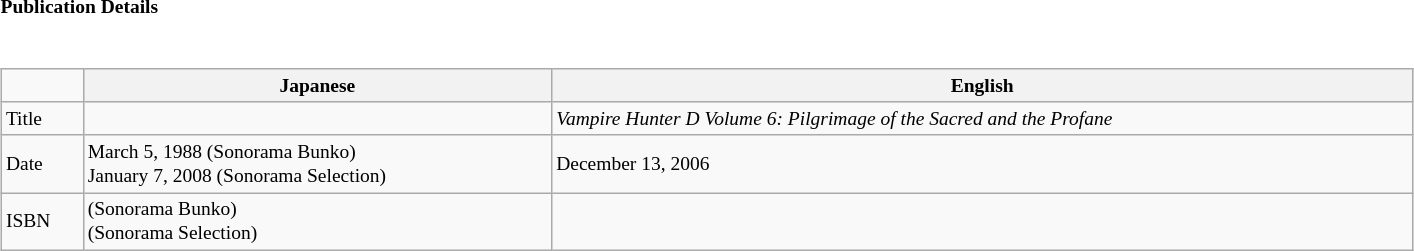<table class="collapsible collapsed" border="0" style="width:75%; font-size:small;">
<tr>
<th style="width:20em; text-align:left">Publication Details</th>
<th></th>
</tr>
<tr>
<td colspan="2"><br><table class="wikitable" style="width:100%; font-size:small;  margin-right:-1em;">
<tr>
<td></td>
<th>Japanese</th>
<th>English</th>
</tr>
<tr>
<td>Title</td>
<td> </td>
<td> <em>Vampire Hunter D Volume 6: Pilgrimage of the Sacred and the Profane</em></td>
</tr>
<tr>
<td>Date</td>
<td> March 5, 1988 (Sonorama Bunko)<br>January 7, 2008 (Sonorama Selection)</td>
<td> December 13, 2006</td>
</tr>
<tr>
<td>ISBN</td>
<td>  (Sonorama Bunko)<br> (Sonorama Selection)</td>
<td> </td>
</tr>
</table>
</td>
</tr>
</table>
